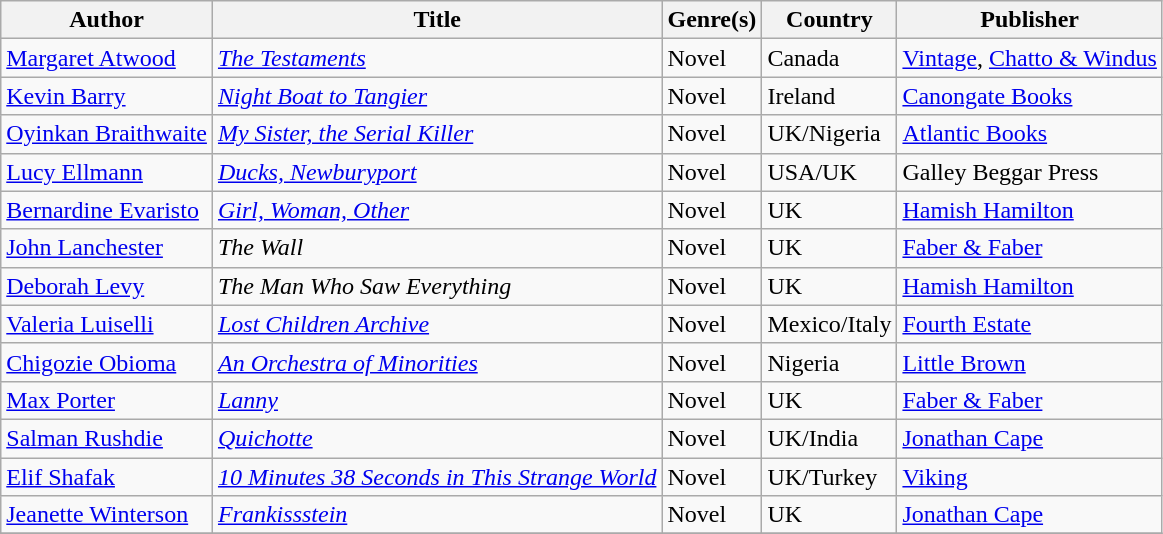<table class="wikitable">
<tr>
<th>Author</th>
<th>Title</th>
<th>Genre(s)</th>
<th>Country</th>
<th>Publisher</th>
</tr>
<tr>
<td><a href='#'>Margaret Atwood</a></td>
<td><em><a href='#'>The Testaments</a></em></td>
<td>Novel</td>
<td>Canada</td>
<td><a href='#'>Vintage</a>, <a href='#'>Chatto & Windus</a></td>
</tr>
<tr>
<td><a href='#'>Kevin Barry</a></td>
<td><em><a href='#'>Night Boat to Tangier</a></em></td>
<td>Novel</td>
<td>Ireland</td>
<td><a href='#'>Canongate Books</a></td>
</tr>
<tr>
<td><a href='#'>Oyinkan Braithwaite</a></td>
<td><em><a href='#'>My Sister, the Serial Killer</a></em></td>
<td>Novel</td>
<td>UK/Nigeria</td>
<td><a href='#'>Atlantic Books</a></td>
</tr>
<tr>
<td><a href='#'>Lucy Ellmann</a></td>
<td><em><a href='#'>Ducks, Newburyport</a></em></td>
<td>Novel</td>
<td>USA/UK</td>
<td>Galley Beggar Press</td>
</tr>
<tr>
<td><a href='#'>Bernardine Evaristo</a></td>
<td><em><a href='#'>Girl, Woman, Other</a></em></td>
<td>Novel</td>
<td>UK</td>
<td><a href='#'>Hamish Hamilton</a></td>
</tr>
<tr>
<td><a href='#'>John Lanchester</a></td>
<td><em>The Wall</em></td>
<td>Novel</td>
<td>UK</td>
<td><a href='#'>Faber & Faber</a></td>
</tr>
<tr>
<td><a href='#'>Deborah Levy</a></td>
<td><em>The Man Who Saw Everything</em></td>
<td>Novel</td>
<td>UK</td>
<td><a href='#'>Hamish Hamilton</a></td>
</tr>
<tr>
<td><a href='#'>Valeria Luiselli</a></td>
<td><em><a href='#'>Lost Children Archive</a></em></td>
<td>Novel</td>
<td>Mexico/Italy</td>
<td><a href='#'>Fourth Estate</a></td>
</tr>
<tr>
<td><a href='#'>Chigozie Obioma</a></td>
<td><em><a href='#'>An Orchestra of Minorities</a></em></td>
<td>Novel</td>
<td>Nigeria</td>
<td><a href='#'>Little Brown</a></td>
</tr>
<tr>
<td><a href='#'>Max Porter</a></td>
<td><a href='#'><em>Lanny</em></a></td>
<td>Novel</td>
<td>UK</td>
<td><a href='#'>Faber & Faber</a></td>
</tr>
<tr>
<td><a href='#'>Salman Rushdie</a></td>
<td><em><a href='#'>Quichotte</a></em></td>
<td>Novel</td>
<td>UK/India</td>
<td><a href='#'>Jonathan Cape</a></td>
</tr>
<tr>
<td><a href='#'>Elif Shafak</a></td>
<td><em><a href='#'>10 Minutes 38 Seconds in This Strange World</a></em></td>
<td>Novel</td>
<td>UK/Turkey</td>
<td><a href='#'>Viking</a></td>
</tr>
<tr>
<td><a href='#'>Jeanette Winterson</a></td>
<td><em><a href='#'>Frankissstein</a></em></td>
<td>Novel</td>
<td>UK</td>
<td><a href='#'>Jonathan Cape</a></td>
</tr>
<tr>
</tr>
</table>
